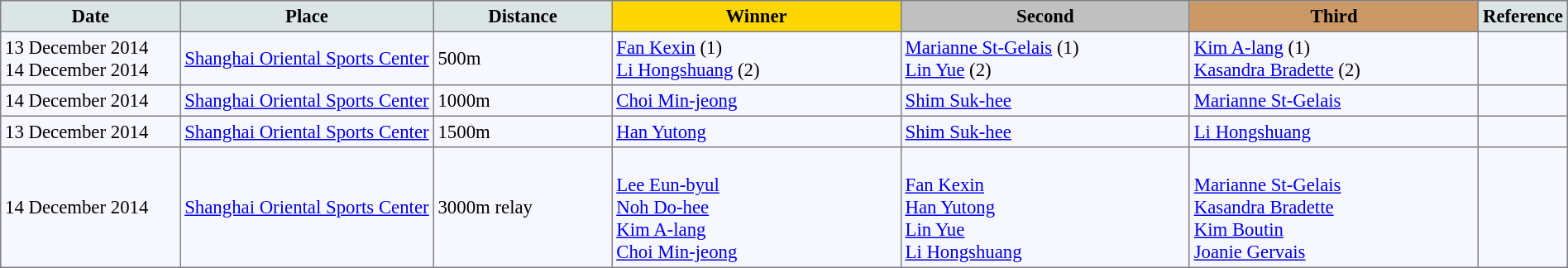<table bgcolor="#f7f8ff" cellpadding="3" cellspacing="0" border="1" style="font-size: 95%; border: gray solid 1px; border-collapse: collapse;">
<tr bgcolor="#CCCCCC">
<td align="center" bgcolor="#DCE5E5" width="150"><strong>Date</strong></td>
<td align="center" bgcolor="#DCE5E5" width="220"><strong>Place</strong></td>
<td align="center" bgcolor="#DCE5E5" width="150"><strong>Distance</strong></td>
<td align="center" bgcolor="gold" width="250"><strong>Winner</strong></td>
<td align="center" bgcolor="silver" width="250"><strong>Second</strong></td>
<td align="center" bgcolor="CC9966" width="250"><strong>Third</strong></td>
<td align="center" bgcolor="#DCE5E5" width="30"><strong>Reference</strong></td>
</tr>
<tr align="left">
<td>13 December 2014<br>14 December 2014</td>
<td><a href='#'>Shanghai Oriental Sports Center</a></td>
<td>500m</td>
<td> <a href='#'>Fan Kexin</a> (1)<br> <a href='#'>Li Hongshuang</a> (2)</td>
<td> <a href='#'>Marianne St-Gelais</a> (1)<br> <a href='#'>Lin Yue</a> (2)</td>
<td> <a href='#'>Kim A-lang</a> (1)<br> <a href='#'>Kasandra Bradette</a> (2)</td>
<td></td>
</tr>
<tr align="left">
<td>14 December 2014</td>
<td><a href='#'>Shanghai Oriental Sports Center</a></td>
<td>1000m</td>
<td> <a href='#'>Choi Min-jeong</a></td>
<td> <a href='#'>Shim Suk-hee</a></td>
<td> <a href='#'>Marianne St-Gelais</a></td>
<td></td>
</tr>
<tr align="left">
<td>13 December 2014</td>
<td><a href='#'>Shanghai Oriental Sports Center</a></td>
<td>1500m</td>
<td> <a href='#'>Han Yutong</a></td>
<td> <a href='#'>Shim Suk-hee</a></td>
<td> <a href='#'>Li Hongshuang</a></td>
<td></td>
</tr>
<tr align="left">
<td>14 December 2014</td>
<td><a href='#'>Shanghai Oriental Sports Center</a></td>
<td>3000m relay</td>
<td><br><a href='#'>Lee Eun-byul</a><br><a href='#'>Noh Do-hee</a><br><a href='#'>Kim A-lang</a><br><a href='#'>Choi Min-jeong</a></td>
<td><br><a href='#'>Fan Kexin</a><br><a href='#'>Han Yutong</a><br><a href='#'>Lin Yue</a><br><a href='#'>Li Hongshuang</a></td>
<td><br><a href='#'>Marianne St-Gelais</a><br><a href='#'>Kasandra Bradette</a><br><a href='#'>Kim Boutin</a><br><a href='#'>Joanie Gervais</a></td>
<td></td>
</tr>
</table>
